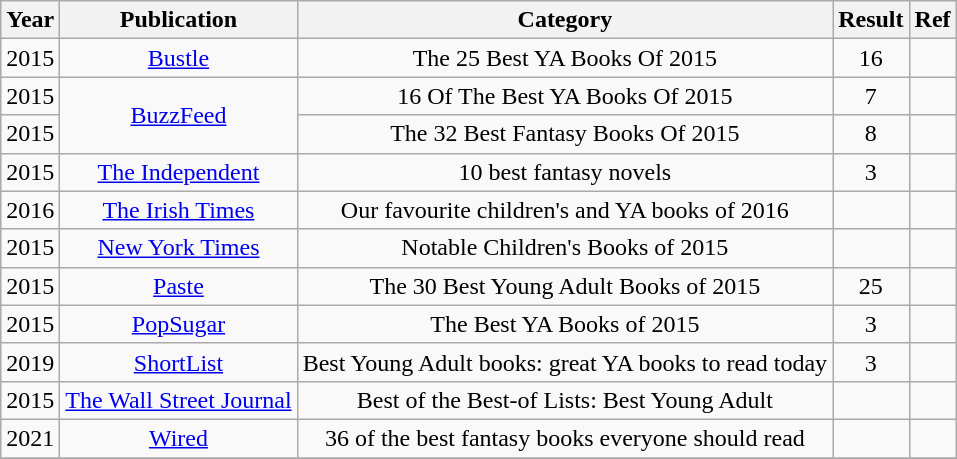<table class="wikitable sortable" style="text-align:center;">
<tr>
<th>Year</th>
<th>Publication</th>
<th>Category</th>
<th>Result</th>
<th>Ref</th>
</tr>
<tr>
<td>2015</td>
<td><a href='#'>Bustle</a></td>
<td>The 25 Best YA Books Of 2015</td>
<td>16</td>
<td></td>
</tr>
<tr>
<td>2015</td>
<td rowspan = "2"><a href='#'>BuzzFeed</a></td>
<td>16 Of The Best YA Books Of 2015</td>
<td>7</td>
<td></td>
</tr>
<tr>
<td>2015</td>
<td>The 32 Best Fantasy Books Of 2015</td>
<td>8</td>
<td></td>
</tr>
<tr>
<td>2015</td>
<td><a href='#'>The Independent</a></td>
<td>10 best fantasy novels</td>
<td>3</td>
<td></td>
</tr>
<tr>
<td>2016</td>
<td><a href='#'>The Irish Times</a></td>
<td>Our favourite children's and YA books of 2016</td>
<td></td>
<td></td>
</tr>
<tr>
<td>2015</td>
<td><a href='#'>New York Times</a></td>
<td>Notable Children's Books of 2015</td>
<td></td>
<td></td>
</tr>
<tr>
<td>2015</td>
<td><a href='#'>Paste</a></td>
<td>The 30 Best Young Adult Books of 2015</td>
<td>25</td>
<td></td>
</tr>
<tr>
<td>2015</td>
<td><a href='#'>PopSugar</a></td>
<td>The Best YA Books of 2015</td>
<td>3</td>
<td></td>
</tr>
<tr>
<td>2019</td>
<td><a href='#'>ShortList</a></td>
<td>Best Young Adult books: great YA books to read today</td>
<td>3</td>
<td></td>
</tr>
<tr>
<td>2015</td>
<td><a href='#'>The Wall Street Journal</a></td>
<td>Best of the Best-of Lists: Best Young Adult</td>
<td></td>
<td></td>
</tr>
<tr>
<td>2021</td>
<td><a href='#'>Wired</a></td>
<td>36 of the best fantasy books everyone should read</td>
<td></td>
<td></td>
</tr>
<tr>
</tr>
</table>
